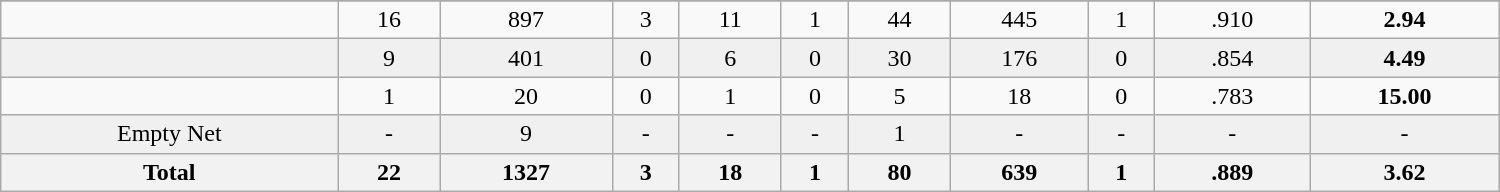<table class="wikitable sortable" width ="1000">
<tr align="center">
</tr>
<tr align="center" bgcolor="">
<td></td>
<td>16</td>
<td>897</td>
<td>3</td>
<td>11</td>
<td>1</td>
<td>44</td>
<td>445</td>
<td>1</td>
<td>.910</td>
<td><strong>2.94</strong></td>
</tr>
<tr align="center" bgcolor="f0f0f0">
<td></td>
<td>9</td>
<td>401</td>
<td>0</td>
<td>6</td>
<td>0</td>
<td>30</td>
<td>176</td>
<td>0</td>
<td>.854</td>
<td><strong>4.49</strong></td>
</tr>
<tr align="center" bgcolor="">
<td></td>
<td>1</td>
<td>20</td>
<td>0</td>
<td>1</td>
<td>0</td>
<td>5</td>
<td>18</td>
<td>0</td>
<td>.783</td>
<td><strong>15.00</strong></td>
</tr>
<tr align="center" bgcolor="f0f0f0">
<td>Empty Net</td>
<td>-</td>
<td>9</td>
<td>-</td>
<td>-</td>
<td>-</td>
<td>1</td>
<td>-</td>
<td>-</td>
<td>-</td>
<td>-</td>
</tr>
<tr>
<th>Total</th>
<th>22</th>
<th>1327</th>
<th>3</th>
<th>18</th>
<th>1</th>
<th>80</th>
<th>639</th>
<th>1</th>
<th>.889</th>
<th>3.62</th>
</tr>
</table>
